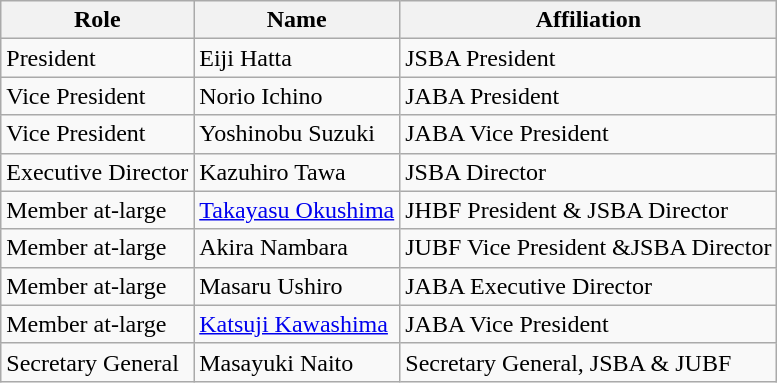<table class="wikitable">
<tr>
<th>Role</th>
<th>Name</th>
<th>Affiliation</th>
</tr>
<tr>
<td>President</td>
<td>Eiji Hatta</td>
<td>JSBA President</td>
</tr>
<tr>
<td>Vice President</td>
<td>Norio Ichino</td>
<td>JABA President</td>
</tr>
<tr>
<td>Vice President</td>
<td>Yoshinobu Suzuki</td>
<td>JABA Vice President</td>
</tr>
<tr>
<td>Executive Director</td>
<td>Kazuhiro Tawa</td>
<td>JSBA Director</td>
</tr>
<tr>
<td>Member at-large</td>
<td><a href='#'>Takayasu Okushima</a></td>
<td>JHBF President & JSBA Director</td>
</tr>
<tr>
<td>Member at-large</td>
<td>Akira Nambara</td>
<td>JUBF Vice President &JSBA Director</td>
</tr>
<tr>
<td>Member at-large</td>
<td>Masaru Ushiro</td>
<td>JABA Executive Director</td>
</tr>
<tr>
<td>Member at-large</td>
<td><a href='#'>Katsuji Kawashima</a></td>
<td>JABA Vice President</td>
</tr>
<tr>
<td>Secretary General</td>
<td>Masayuki Naito</td>
<td>Secretary General, JSBA & JUBF</td>
</tr>
</table>
